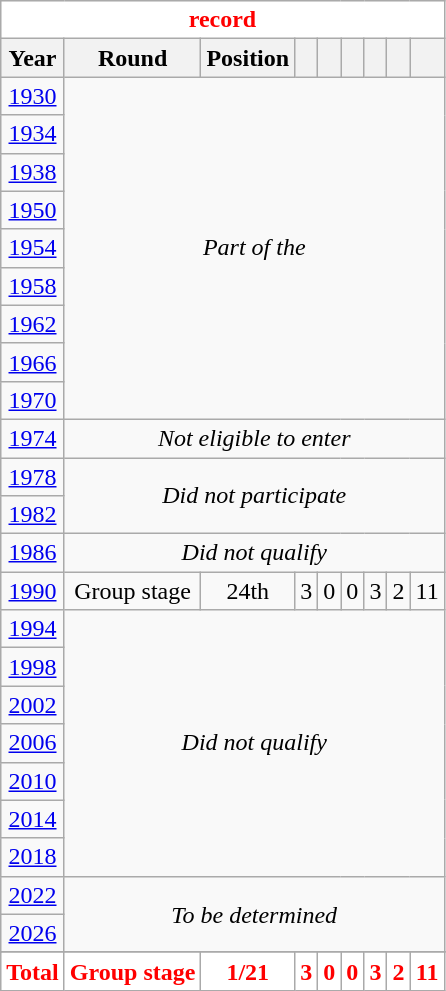<table class="wikitable" style="text-align: center;font-size:100%">
<tr style="color:red;">
<th style="background:#ffffff;" colspan=9><a href='#'></a> record</th>
</tr>
<tr>
<th>Year</th>
<th>Round</th>
<th>Position</th>
<th></th>
<th></th>
<th></th>
<th></th>
<th></th>
<th></th>
</tr>
<tr>
<td> <a href='#'>1930</a></td>
<td colspan=8 rowspan=9><em>Part of the </em></td>
</tr>
<tr>
<td> <a href='#'>1934</a></td>
</tr>
<tr>
<td> <a href='#'>1938</a></td>
</tr>
<tr>
<td> <a href='#'>1950</a></td>
</tr>
<tr>
<td> <a href='#'>1954</a></td>
</tr>
<tr>
<td> <a href='#'>1958</a></td>
</tr>
<tr>
<td> <a href='#'>1962</a></td>
</tr>
<tr>
<td> <a href='#'>1966</a></td>
</tr>
<tr>
<td> <a href='#'>1970</a></td>
</tr>
<tr>
<td> <a href='#'>1974</a></td>
<td colspan=8><em>Not eligible to enter</em></td>
</tr>
<tr>
<td> <a href='#'>1978</a></td>
<td colspan=8 rowspan=2><em>Did not participate</em></td>
</tr>
<tr>
<td> <a href='#'>1982</a></td>
</tr>
<tr>
<td> <a href='#'>1986</a></td>
<td colspan=8><em>Did not qualify</em></td>
</tr>
<tr>
<td> <a href='#'>1990</a></td>
<td>Group stage</td>
<td>24th</td>
<td>3</td>
<td>0</td>
<td>0</td>
<td>3</td>
<td>2</td>
<td>11</td>
</tr>
<tr>
<td> <a href='#'>1994</a></td>
<td colspan=8 rowspan=7><em>Did not qualify</em></td>
</tr>
<tr>
<td> <a href='#'>1998</a></td>
</tr>
<tr>
<td> <a href='#'>2002</a></td>
</tr>
<tr>
<td> <a href='#'>2006</a></td>
</tr>
<tr>
<td> <a href='#'>2010</a></td>
</tr>
<tr>
<td> <a href='#'>2014</a></td>
</tr>
<tr>
<td> <a href='#'>2018</a></td>
</tr>
<tr>
<td> <a href='#'>2022</a></td>
<td colspan=8 rowspan=2><em>To be determined</em></td>
</tr>
<tr>
<td> <a href='#'>2026</a></td>
</tr>
<tr>
</tr>
<tr style="color:red;">
<th style="background:#ffffff;"><strong>Total</strong></th>
<th style="background:#ffffff;"><strong>Group stage</strong></th>
<th style="background:#ffffff;"><strong>1/21</strong></th>
<th style="background:#ffffff;"><strong>3</strong></th>
<th style="background:#ffffff;"><strong>0</strong></th>
<th style="background:#ffffff;"><strong>0</strong></th>
<th style="background:#ffffff;"><strong>3</strong></th>
<th style="background:#ffffff;"><strong>2</strong></th>
<th style="background:#ffffff;"><strong>11</strong></th>
</tr>
</table>
